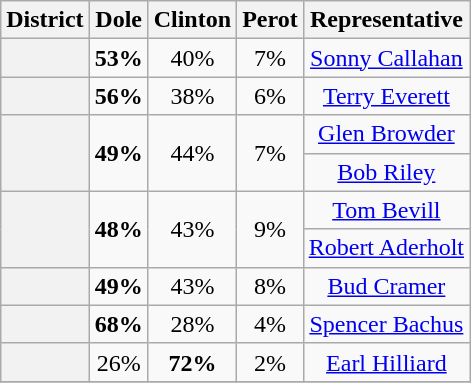<table class="wikitable sortable">
<tr>
<th>District</th>
<th>Dole</th>
<th>Clinton</th>
<th>Perot</th>
<th>Representative</th>
</tr>
<tr align=center>
<th></th>
<td><strong>53%</strong></td>
<td>40%</td>
<td>7%</td>
<td><a href='#'>Sonny Callahan</a></td>
</tr>
<tr align=center>
<th></th>
<td><strong>56%</strong></td>
<td>38%</td>
<td>6%</td>
<td><a href='#'>Terry Everett</a></td>
</tr>
<tr align=center>
<th rowspan=2 ></th>
<td rowspan=2><strong>49%</strong></td>
<td rowspan=2>44%</td>
<td rowspan=2>7%</td>
<td><a href='#'>Glen Browder</a></td>
</tr>
<tr align=center>
<td><a href='#'>Bob Riley</a></td>
</tr>
<tr align=center>
<th rowspan=2 ></th>
<td rowspan=2><strong>48%</strong></td>
<td rowspan=2>43%</td>
<td rowspan=2>9%</td>
<td><a href='#'>Tom Bevill</a></td>
</tr>
<tr align=center>
<td><a href='#'>Robert Aderholt</a></td>
</tr>
<tr align=center>
<th></th>
<td><strong>49%</strong></td>
<td>43%</td>
<td>8%</td>
<td><a href='#'>Bud Cramer</a></td>
</tr>
<tr align=center>
<th></th>
<td><strong>68%</strong></td>
<td>28%</td>
<td>4%</td>
<td><a href='#'>Spencer Bachus</a></td>
</tr>
<tr align=center>
<th></th>
<td>26%</td>
<td><strong>72%</strong></td>
<td>2%</td>
<td><a href='#'>Earl Hilliard</a></td>
</tr>
<tr align=center>
</tr>
</table>
